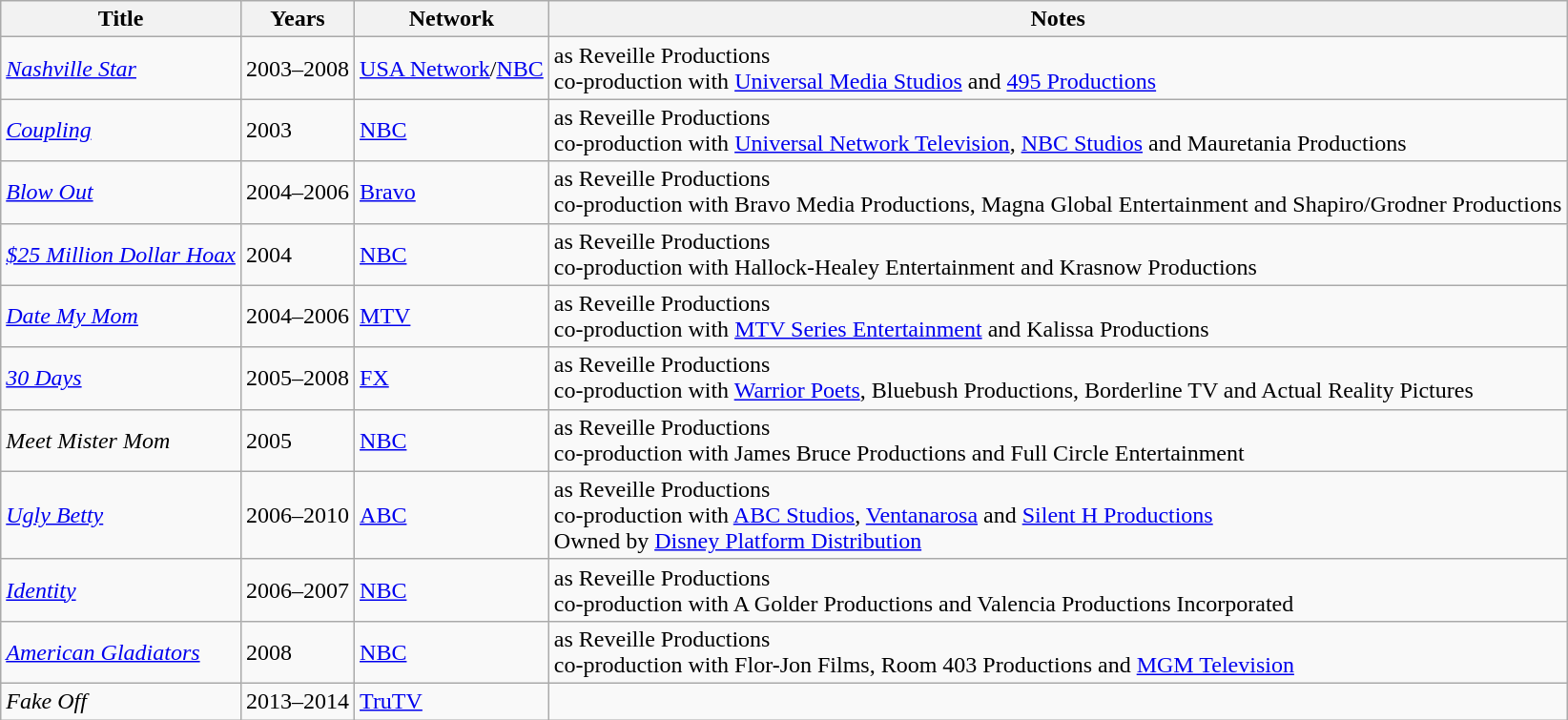<table class="wikitable sortable">
<tr>
<th>Title</th>
<th>Years</th>
<th>Network</th>
<th>Notes</th>
</tr>
<tr>
<td><em><a href='#'>Nashville Star</a></em></td>
<td>2003–2008</td>
<td><a href='#'>USA Network</a>/<a href='#'>NBC</a></td>
<td>as Reveille Productions<br>co-production with <a href='#'>Universal Media Studios</a> and <a href='#'>495 Productions</a></td>
</tr>
<tr>
<td><em><a href='#'>Coupling</a></em></td>
<td>2003</td>
<td><a href='#'>NBC</a></td>
<td>as Reveille Productions<br>co-production with <a href='#'>Universal Network Television</a>, <a href='#'>NBC Studios</a> and Mauretania Productions</td>
</tr>
<tr>
<td><em><a href='#'>Blow Out</a></em></td>
<td>2004–2006</td>
<td><a href='#'>Bravo</a></td>
<td>as Reveille Productions<br>co-production with Bravo Media Productions, Magna Global Entertainment and Shapiro/Grodner Productions</td>
</tr>
<tr>
<td><em><a href='#'>$25 Million Dollar Hoax</a></em></td>
<td>2004</td>
<td><a href='#'>NBC</a></td>
<td>as Reveille Productions<br>co-production with Hallock-Healey Entertainment and Krasnow Productions</td>
</tr>
<tr>
<td><em><a href='#'>Date My Mom</a></em></td>
<td>2004–2006</td>
<td><a href='#'>MTV</a></td>
<td>as Reveille Productions<br>co-production with <a href='#'>MTV Series Entertainment</a> and Kalissa Productions</td>
</tr>
<tr>
<td><em><a href='#'>30 Days</a></em></td>
<td>2005–2008</td>
<td><a href='#'>FX</a></td>
<td>as Reveille Productions<br>co-production with <a href='#'>Warrior Poets</a>, Bluebush Productions, Borderline TV and Actual Reality Pictures</td>
</tr>
<tr>
<td><em>Meet Mister Mom</em></td>
<td>2005</td>
<td><a href='#'>NBC</a></td>
<td>as Reveille Productions<br>co-production with James Bruce Productions and Full Circle Entertainment</td>
</tr>
<tr>
<td><em><a href='#'>Ugly Betty</a></em></td>
<td>2006–2010</td>
<td><a href='#'>ABC</a></td>
<td>as Reveille Productions<br>co-production with <a href='#'>ABC Studios</a>, <a href='#'>Ventanarosa</a> and <a href='#'>Silent H Productions</a><br>Owned by <a href='#'>Disney Platform Distribution</a></td>
</tr>
<tr>
<td><em><a href='#'>Identity</a></em></td>
<td>2006–2007</td>
<td><a href='#'>NBC</a></td>
<td>as Reveille Productions<br>co-production with A Golder Productions and Valencia Productions Incorporated</td>
</tr>
<tr>
<td><em><a href='#'>American Gladiators</a></em></td>
<td>2008</td>
<td><a href='#'>NBC</a></td>
<td>as Reveille Productions<br>co-production with Flor-Jon Films, Room 403 Productions and <a href='#'>MGM Television</a></td>
</tr>
<tr>
<td><em>Fake Off</em></td>
<td>2013–2014</td>
<td><a href='#'>TruTV</a></td>
<td></td>
</tr>
</table>
